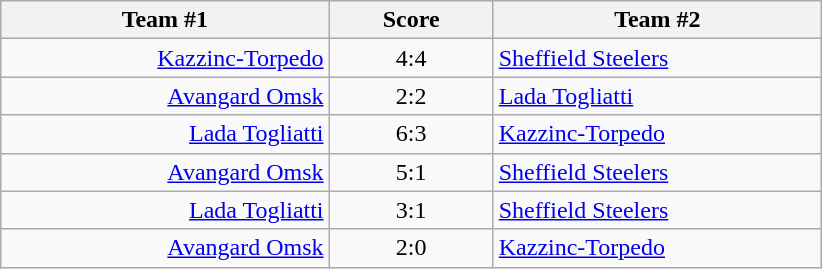<table class="wikitable" style="text-align: center;">
<tr>
<th width=22%>Team #1</th>
<th width=11%>Score</th>
<th width=22%>Team #2</th>
</tr>
<tr>
<td style="text-align: right;"><a href='#'>Kazzinc-Torpedo</a> </td>
<td>4:4</td>
<td style="text-align: left;"> <a href='#'>Sheffield Steelers</a></td>
</tr>
<tr>
<td style="text-align: right;"><a href='#'>Avangard Omsk</a> </td>
<td>2:2</td>
<td style="text-align: left;"> <a href='#'>Lada Togliatti</a></td>
</tr>
<tr>
<td style="text-align: right;"><a href='#'>Lada Togliatti</a> </td>
<td>6:3</td>
<td style="text-align: left;"> <a href='#'>Kazzinc-Torpedo</a></td>
</tr>
<tr>
<td style="text-align: right;"><a href='#'>Avangard Omsk</a> </td>
<td>5:1</td>
<td style="text-align: left;"> <a href='#'>Sheffield Steelers</a></td>
</tr>
<tr>
<td style="text-align: right;"><a href='#'>Lada Togliatti</a> </td>
<td>3:1</td>
<td style="text-align: left;"> <a href='#'>Sheffield Steelers</a></td>
</tr>
<tr>
<td style="text-align: right;"><a href='#'>Avangard Omsk</a> </td>
<td>2:0</td>
<td style="text-align: left;"> <a href='#'>Kazzinc-Torpedo</a></td>
</tr>
</table>
